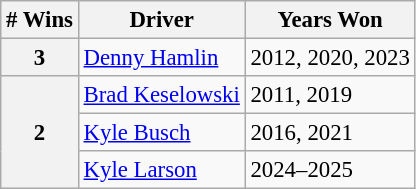<table class="wikitable" style="font-size: 95%;">
<tr>
<th># Wins</th>
<th>Driver</th>
<th>Years Won</th>
</tr>
<tr>
<th>3</th>
<td><a href='#'>Denny Hamlin</a></td>
<td>2012, 2020, 2023</td>
</tr>
<tr>
<th rowspan="3">2</th>
<td><a href='#'>Brad Keselowski</a></td>
<td>2011, 2019</td>
</tr>
<tr>
<td><a href='#'>Kyle Busch</a></td>
<td>2016, 2021</td>
</tr>
<tr>
<td><a href='#'>Kyle Larson</a></td>
<td>2024–2025</td>
</tr>
</table>
